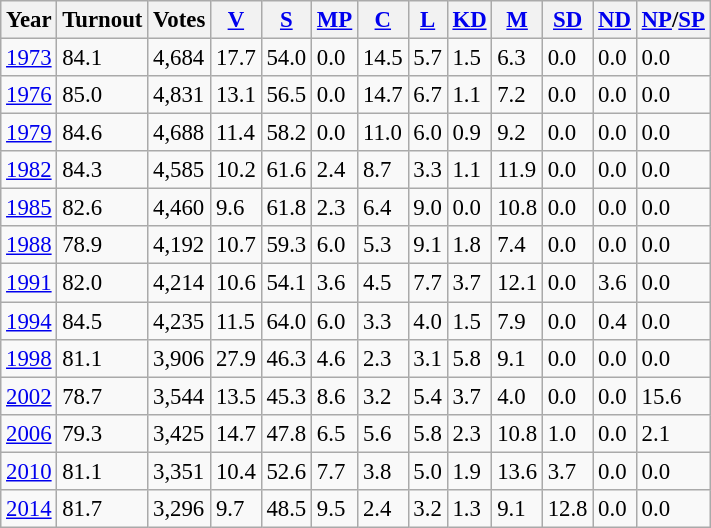<table class="wikitable sortable" style="font-size: 95%;">
<tr>
<th>Year</th>
<th>Turnout</th>
<th>Votes</th>
<th><a href='#'>V</a></th>
<th><a href='#'>S</a></th>
<th><a href='#'>MP</a></th>
<th><a href='#'>C</a></th>
<th><a href='#'>L</a></th>
<th><a href='#'>KD</a></th>
<th><a href='#'>M</a></th>
<th><a href='#'>SD</a></th>
<th><a href='#'>ND</a></th>
<th><a href='#'>NP</a>/<a href='#'>SP</a></th>
</tr>
<tr>
<td><a href='#'>1973</a></td>
<td>84.1</td>
<td>4,684</td>
<td>17.7</td>
<td>54.0</td>
<td>0.0</td>
<td>14.5</td>
<td>5.7</td>
<td>1.5</td>
<td>6.3</td>
<td>0.0</td>
<td>0.0</td>
<td>0.0</td>
</tr>
<tr>
<td><a href='#'>1976</a></td>
<td>85.0</td>
<td>4,831</td>
<td>13.1</td>
<td>56.5</td>
<td>0.0</td>
<td>14.7</td>
<td>6.7</td>
<td>1.1</td>
<td>7.2</td>
<td>0.0</td>
<td>0.0</td>
<td>0.0</td>
</tr>
<tr>
<td><a href='#'>1979</a></td>
<td>84.6</td>
<td>4,688</td>
<td>11.4</td>
<td>58.2</td>
<td>0.0</td>
<td>11.0</td>
<td>6.0</td>
<td>0.9</td>
<td>9.2</td>
<td>0.0</td>
<td>0.0</td>
<td>0.0</td>
</tr>
<tr>
<td><a href='#'>1982</a></td>
<td>84.3</td>
<td>4,585</td>
<td>10.2</td>
<td>61.6</td>
<td>2.4</td>
<td>8.7</td>
<td>3.3</td>
<td>1.1</td>
<td>11.9</td>
<td>0.0</td>
<td>0.0</td>
<td>0.0</td>
</tr>
<tr>
<td><a href='#'>1985</a></td>
<td>82.6</td>
<td>4,460</td>
<td>9.6</td>
<td>61.8</td>
<td>2.3</td>
<td>6.4</td>
<td>9.0</td>
<td>0.0</td>
<td>10.8</td>
<td>0.0</td>
<td>0.0</td>
<td>0.0</td>
</tr>
<tr>
<td><a href='#'>1988</a></td>
<td>78.9</td>
<td>4,192</td>
<td>10.7</td>
<td>59.3</td>
<td>6.0</td>
<td>5.3</td>
<td>9.1</td>
<td>1.8</td>
<td>7.4</td>
<td>0.0</td>
<td>0.0</td>
<td>0.0</td>
</tr>
<tr>
<td><a href='#'>1991</a></td>
<td>82.0</td>
<td>4,214</td>
<td>10.6</td>
<td>54.1</td>
<td>3.6</td>
<td>4.5</td>
<td>7.7</td>
<td>3.7</td>
<td>12.1</td>
<td>0.0</td>
<td>3.6</td>
<td>0.0</td>
</tr>
<tr>
<td><a href='#'>1994</a></td>
<td>84.5</td>
<td>4,235</td>
<td>11.5</td>
<td>64.0</td>
<td>6.0</td>
<td>3.3</td>
<td>4.0</td>
<td>1.5</td>
<td>7.9</td>
<td>0.0</td>
<td>0.4</td>
<td>0.0</td>
</tr>
<tr>
<td><a href='#'>1998</a></td>
<td>81.1</td>
<td>3,906</td>
<td>27.9</td>
<td>46.3</td>
<td>4.6</td>
<td>2.3</td>
<td>3.1</td>
<td>5.8</td>
<td>9.1</td>
<td>0.0</td>
<td>0.0</td>
<td>0.0</td>
</tr>
<tr>
<td><a href='#'>2002</a></td>
<td>78.7</td>
<td>3,544</td>
<td>13.5</td>
<td>45.3</td>
<td>8.6</td>
<td>3.2</td>
<td>5.4</td>
<td>3.7</td>
<td>4.0</td>
<td>0.0</td>
<td>0.0</td>
<td>15.6</td>
</tr>
<tr>
<td><a href='#'>2006</a></td>
<td>79.3</td>
<td>3,425</td>
<td>14.7</td>
<td>47.8</td>
<td>6.5</td>
<td>5.6</td>
<td>5.8</td>
<td>2.3</td>
<td>10.8</td>
<td>1.0</td>
<td>0.0</td>
<td>2.1</td>
</tr>
<tr>
<td><a href='#'>2010</a></td>
<td>81.1</td>
<td>3,351</td>
<td>10.4</td>
<td>52.6</td>
<td>7.7</td>
<td>3.8</td>
<td>5.0</td>
<td>1.9</td>
<td>13.6</td>
<td>3.7</td>
<td>0.0</td>
<td>0.0</td>
</tr>
<tr>
<td><a href='#'>2014</a></td>
<td>81.7</td>
<td>3,296</td>
<td>9.7</td>
<td>48.5</td>
<td>9.5</td>
<td>2.4</td>
<td>3.2</td>
<td>1.3</td>
<td>9.1</td>
<td>12.8</td>
<td>0.0</td>
<td>0.0</td>
</tr>
</table>
